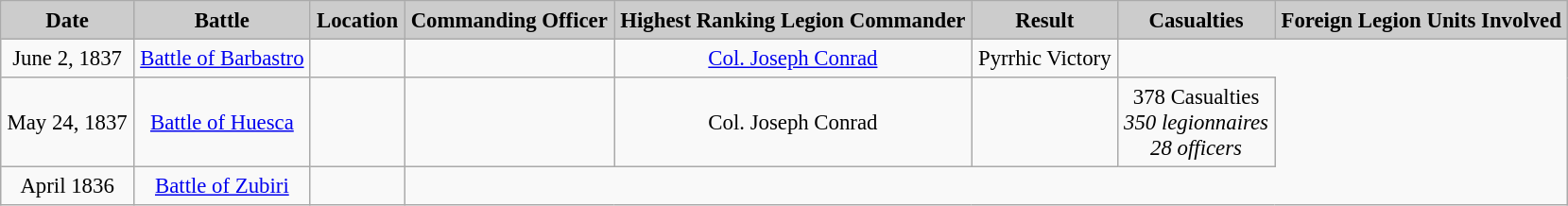<table class="sorttable" border="1" cellpadding="4" cellspacing="1" style="margin: 1em 1em 1em 0; background: #f9f9f9; border: 1px #aaa solid; text-align:center; border-collapse: collapse; font-size: 95%;">
<tr style="background:#cccccc">
<td><strong>Date</strong></td>
<td><strong>Battle</strong></td>
<td><strong>Location</strong></td>
<td><strong>Commanding Officer</strong></td>
<td><strong>Highest Ranking Legion Commander</strong></td>
<td><strong>Result</strong></td>
<td><strong>Casualties</strong></td>
<td><strong>Foreign Legion Units Involved</strong></td>
</tr>
<tr>
<td>June 2, 1837</td>
<td><a href='#'>Battle of Barbastro</a></td>
<td></td>
<td></td>
<td><a href='#'>Col. Joseph Conrad</a></td>
<td>Pyrrhic Victory</td>
</tr>
<tr>
<td>May 24, 1837</td>
<td><a href='#'>Battle of Huesca</a></td>
<td></td>
<td></td>
<td>Col. Joseph Conrad</td>
<td></td>
<td>378 Casualties<br><em>350 legionnaires</em><br><em>28 officers</em></td>
</tr>
<tr>
<td>April 1836</td>
<td><a href='#'>Battle of Zubiri</a></td>
<td></td>
</tr>
</table>
